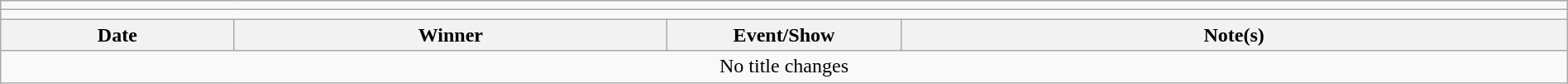<table class="wikitable" style="text-align:center; width:100%;">
<tr>
<td colspan=5></td>
</tr>
<tr>
<td colspan=5><strong></strong></td>
</tr>
<tr>
<th width=14%>Date</th>
<th width=26%>Winner</th>
<th width=14%>Event/Show</th>
<th width=40%>Note(s)</th>
</tr>
<tr>
<td colspan=4>No title changes</td>
</tr>
</table>
